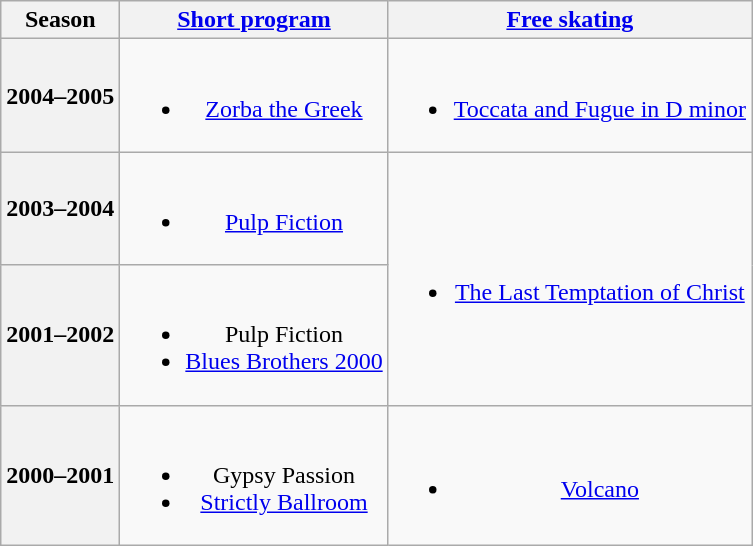<table class=wikitable style=text-align:center>
<tr>
<th>Season</th>
<th><a href='#'>Short program</a></th>
<th><a href='#'>Free skating</a></th>
</tr>
<tr>
<th>2004–2005 <br> </th>
<td><br><ul><li><a href='#'>Zorba the Greek</a> <br></li></ul></td>
<td><br><ul><li><a href='#'>Toccata and Fugue in D minor</a> <br></li></ul></td>
</tr>
<tr>
<th>2003–2004 <br> </th>
<td><br><ul><li><a href='#'>Pulp Fiction</a></li></ul></td>
<td rowspan=2><br><ul><li><a href='#'>The Last Temptation of Christ</a> <br></li></ul></td>
</tr>
<tr>
<th>2001–2002 <br> </th>
<td><br><ul><li>Pulp Fiction</li><li><a href='#'>Blues Brothers 2000</a></li></ul></td>
</tr>
<tr>
<th>2000–2001 <br> </th>
<td><br><ul><li>Gypsy Passion</li><li><a href='#'>Strictly Ballroom</a> <br></li></ul></td>
<td><br><ul><li><a href='#'>Volcano</a> <br></li></ul></td>
</tr>
</table>
